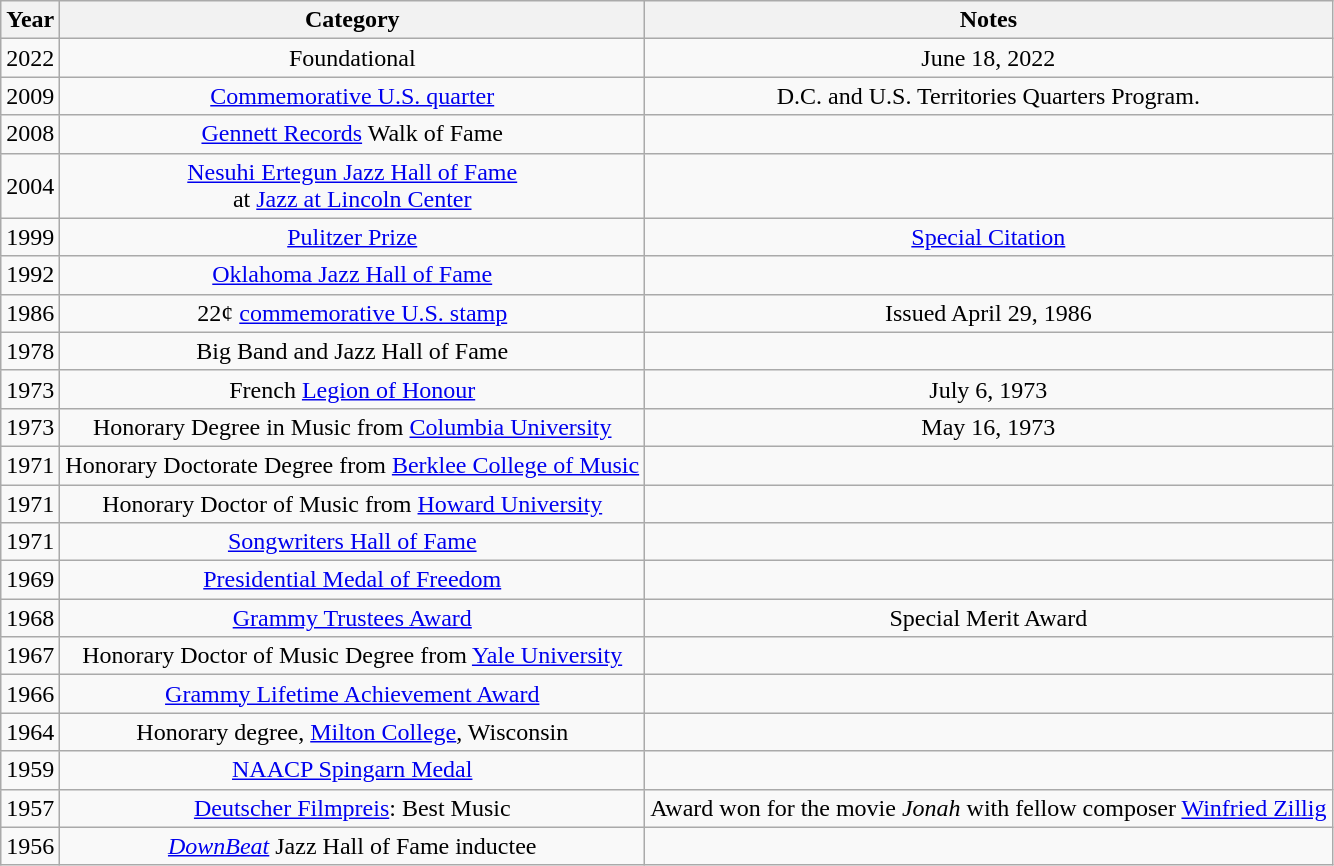<table class=wikitable>
<tr>
<th>Year</th>
<th>Category</th>
<th>Notes</th>
</tr>
<tr align=center>
<td>2022</td>
<td>Foundational</td>
<td>June 18, 2022</td>
</tr>
<tr align=center>
<td>2009</td>
<td><a href='#'>Commemorative U.S. quarter</a></td>
<td>D.C. and U.S. Territories Quarters Program.</td>
</tr>
<tr align=center>
<td>2008</td>
<td><a href='#'>Gennett Records</a> Walk of Fame</td>
<td></td>
</tr>
<tr align=center>
<td>2004</td>
<td><a href='#'>Nesuhi Ertegun Jazz Hall of Fame</a><br>at <a href='#'>Jazz at Lincoln Center</a></td>
<td></td>
</tr>
<tr align=center>
<td>1999</td>
<td><a href='#'>Pulitzer Prize</a></td>
<td><a href='#'>Special Citation</a></td>
</tr>
<tr align=center>
<td>1992</td>
<td><a href='#'>Oklahoma Jazz Hall of Fame</a></td>
<td></td>
</tr>
<tr align=center>
<td>1986</td>
<td>22¢ <a href='#'>commemorative U.S. stamp</a></td>
<td>Issued April 29, 1986</td>
</tr>
<tr align=center>
<td>1978</td>
<td>Big Band and Jazz Hall of Fame</td>
<td></td>
</tr>
<tr align=center>
<td>1973</td>
<td>French <a href='#'>Legion of Honour</a></td>
<td>July 6, 1973</td>
</tr>
<tr align=center>
<td>1973</td>
<td>Honorary Degree in Music from <a href='#'>Columbia University</a></td>
<td>May 16, 1973</td>
</tr>
<tr align=center>
<td>1971</td>
<td>Honorary Doctorate Degree from <a href='#'>Berklee College of Music</a></td>
<td></td>
</tr>
<tr align=center>
<td>1971</td>
<td>Honorary Doctor of Music from <a href='#'>Howard University</a></td>
<td></td>
</tr>
<tr align=center>
<td>1971</td>
<td><a href='#'>Songwriters Hall of Fame</a></td>
<td></td>
</tr>
<tr align=center>
<td>1969</td>
<td><a href='#'>Presidential Medal of Freedom</a></td>
<td></td>
</tr>
<tr align=center>
<td>1968</td>
<td><a href='#'>Grammy Trustees Award</a></td>
<td>Special Merit Award</td>
</tr>
<tr align=center>
<td>1967</td>
<td>Honorary Doctor of Music Degree from <a href='#'>Yale University</a></td>
<td></td>
</tr>
<tr align=center>
<td>1966</td>
<td><a href='#'>Grammy Lifetime Achievement Award</a></td>
<td></td>
</tr>
<tr align=center>
<td>1964</td>
<td>Honorary degree, <a href='#'>Milton College</a>, Wisconsin</td>
<td></td>
</tr>
<tr align=center>
<td>1959</td>
<td><a href='#'>NAACP Spingarn Medal</a></td>
<td></td>
</tr>
<tr align=center>
<td>1957</td>
<td><a href='#'>Deutscher Filmpreis</a>: Best Music</td>
<td>Award won for the movie <em>Jonah</em> with fellow composer <a href='#'>Winfried Zillig</a></td>
</tr>
<tr align=center>
<td>1956</td>
<td><em><a href='#'>DownBeat</a></em> Jazz Hall of Fame inductee</td>
<td></td>
</tr>
</table>
